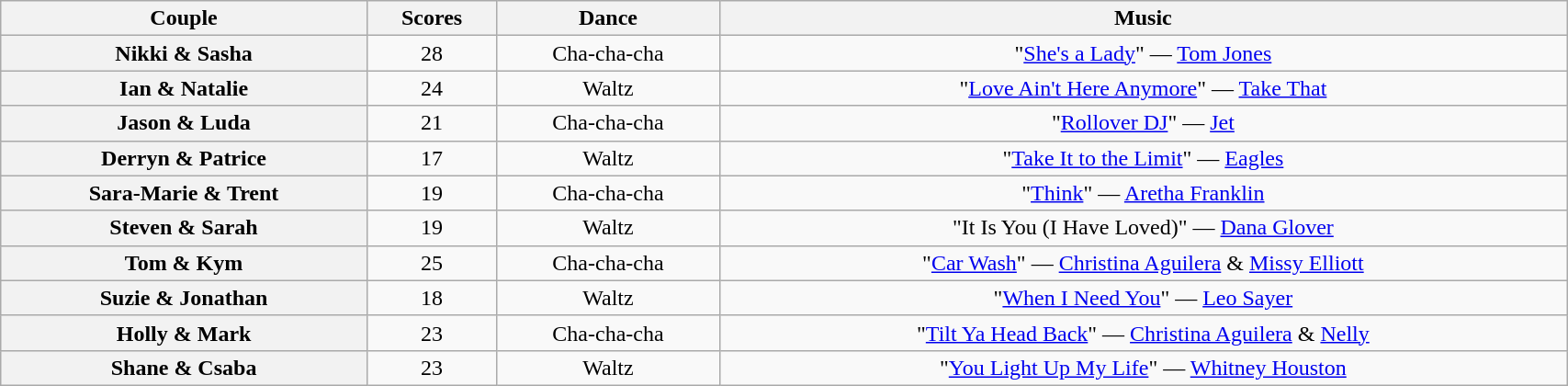<table class="wikitable sortable" style="text-align:center; width: 90%">
<tr>
<th scope="col">Couple</th>
<th scope="col">Scores</th>
<th scope="col" class="unsortable">Dance</th>
<th scope="col" class="unsortable">Music</th>
</tr>
<tr>
<th scope="row">Nikki & Sasha</th>
<td>28</td>
<td>Cha-cha-cha</td>
<td>"<a href='#'>She's a Lady</a>" — <a href='#'>Tom Jones</a></td>
</tr>
<tr>
<th scope="row">Ian & Natalie</th>
<td>24</td>
<td>Waltz</td>
<td>"<a href='#'>Love Ain't Here Anymore</a>" — <a href='#'>Take That</a></td>
</tr>
<tr>
<th scope="row">Jason & Luda</th>
<td>21</td>
<td>Cha-cha-cha</td>
<td>"<a href='#'>Rollover DJ</a>" — <a href='#'>Jet</a></td>
</tr>
<tr>
<th scope="row">Derryn & Patrice</th>
<td>17</td>
<td>Waltz</td>
<td>"<a href='#'>Take It to the Limit</a>" — <a href='#'>Eagles</a></td>
</tr>
<tr>
<th scope="row">Sara-Marie & Trent</th>
<td>19</td>
<td>Cha-cha-cha</td>
<td>"<a href='#'>Think</a>" — <a href='#'>Aretha Franklin</a></td>
</tr>
<tr>
<th scope="row">Steven & Sarah</th>
<td>19</td>
<td>Waltz</td>
<td>"It Is You (I Have Loved)" — <a href='#'>Dana Glover</a></td>
</tr>
<tr>
<th scope="row">Tom & Kym</th>
<td>25</td>
<td>Cha-cha-cha</td>
<td>"<a href='#'>Car Wash</a>" — <a href='#'>Christina Aguilera</a> & <a href='#'>Missy Elliott</a></td>
</tr>
<tr>
<th scope="row">Suzie & Jonathan</th>
<td>18</td>
<td>Waltz</td>
<td>"<a href='#'>When I Need You</a>" — <a href='#'>Leo Sayer</a></td>
</tr>
<tr>
<th scope="row">Holly & Mark</th>
<td>23</td>
<td>Cha-cha-cha</td>
<td>"<a href='#'>Tilt Ya Head Back</a>" — <a href='#'>Christina Aguilera</a> & <a href='#'>Nelly</a></td>
</tr>
<tr>
<th scope="row">Shane & Csaba</th>
<td>23</td>
<td>Waltz</td>
<td>"<a href='#'>You Light Up My Life</a>" — <a href='#'>Whitney Houston</a></td>
</tr>
</table>
